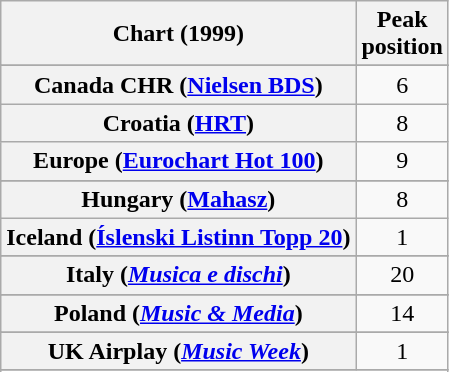<table class="wikitable sortable plainrowheaders" style="text-align:center">
<tr>
<th scope="col">Chart (1999)</th>
<th scope="col">Peak<br>position</th>
</tr>
<tr>
</tr>
<tr>
</tr>
<tr>
</tr>
<tr>
</tr>
<tr>
</tr>
<tr>
</tr>
<tr>
</tr>
<tr>
<th scope="row">Canada CHR (<a href='#'>Nielsen BDS</a>)</th>
<td style="text-align:center">6</td>
</tr>
<tr>
<th scope="row">Croatia (<a href='#'>HRT</a>)</th>
<td>8</td>
</tr>
<tr>
<th scope="row">Europe (<a href='#'>Eurochart Hot 100</a>)</th>
<td>9</td>
</tr>
<tr>
</tr>
<tr>
</tr>
<tr>
</tr>
<tr>
<th scope="row">Hungary (<a href='#'>Mahasz</a>)</th>
<td>8</td>
</tr>
<tr>
<th scope="row">Iceland (<a href='#'>Íslenski Listinn Topp 20</a>)</th>
<td>1</td>
</tr>
<tr>
</tr>
<tr>
<th scope="row">Italy (<em><a href='#'>Musica e dischi</a></em>)</th>
<td>20</td>
</tr>
<tr>
</tr>
<tr>
</tr>
<tr>
</tr>
<tr>
</tr>
<tr>
<th scope="row">Poland (<em><a href='#'>Music & Media</a></em>)</th>
<td>14</td>
</tr>
<tr>
</tr>
<tr>
</tr>
<tr>
</tr>
<tr>
</tr>
<tr>
</tr>
<tr>
<th scope="row">UK Airplay (<em><a href='#'>Music Week</a></em>)</th>
<td>1</td>
</tr>
<tr>
</tr>
<tr>
</tr>
<tr>
</tr>
<tr>
</tr>
<tr>
</tr>
<tr>
</tr>
</table>
